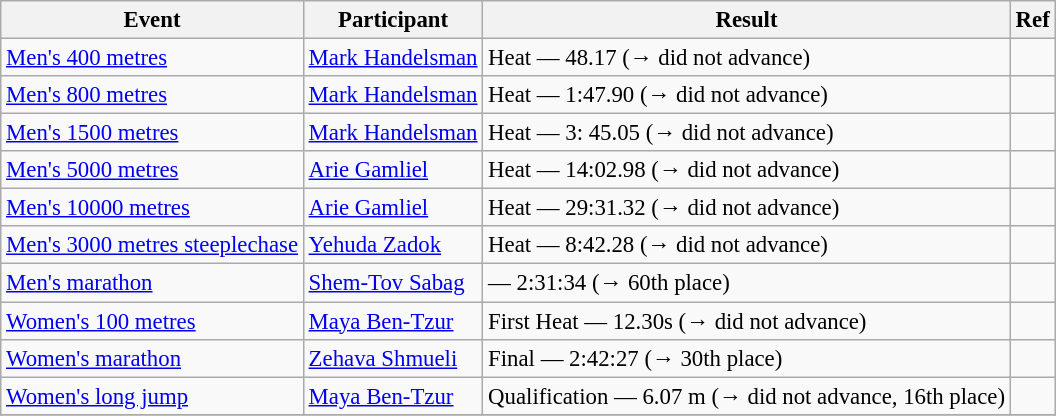<table class="wikitable" style="font-size: 95%;">
<tr>
<th>Event</th>
<th>Participant</th>
<th>Result</th>
<th>Ref</th>
</tr>
<tr>
<td><a href='#'>Men's 400 metres</a></td>
<td><a href='#'>Mark Handelsman</a></td>
<td>Heat — 48.17 (→ did not advance)</td>
<td></td>
</tr>
<tr>
<td><a href='#'>Men's 800 metres</a></td>
<td><a href='#'>Mark Handelsman</a></td>
<td>Heat — 1:47.90 (→ did not advance)</td>
<td></td>
</tr>
<tr>
<td><a href='#'>Men's 1500 metres</a></td>
<td><a href='#'>Mark Handelsman</a></td>
<td>Heat — 3: 45.05 (→ did not advance)</td>
<td></td>
</tr>
<tr>
<td><a href='#'>Men's 5000 metres</a></td>
<td><a href='#'>Arie Gamliel</a></td>
<td>Heat — 14:02.98 (→ did not advance)</td>
<td></td>
</tr>
<tr>
<td><a href='#'>Men's 10000 metres</a></td>
<td><a href='#'>Arie Gamliel</a></td>
<td>Heat — 29:31.32 (→ did not advance)</td>
<td></td>
</tr>
<tr>
<td><a href='#'>Men's 3000 metres steeplechase</a></td>
<td><a href='#'>Yehuda Zadok</a></td>
<td>Heat — 8:42.28 (→ did not advance)</td>
<td></td>
</tr>
<tr>
<td><a href='#'>Men's marathon</a></td>
<td><a href='#'>Shem-Tov Sabag</a></td>
<td>— 2:31:34 (→ 60th place)</td>
<td></td>
</tr>
<tr>
<td><a href='#'>Women's 100 metres</a></td>
<td><a href='#'>Maya Ben-Tzur</a></td>
<td>First Heat — 12.30s (→ did not advance)</td>
<td></td>
</tr>
<tr>
<td><a href='#'>Women's marathon</a></td>
<td><a href='#'>Zehava Shmueli</a></td>
<td>Final — 2:42:27 (→ 30th place)</td>
<td></td>
</tr>
<tr>
<td><a href='#'>Women's long jump</a></td>
<td><a href='#'>Maya Ben-Tzur</a></td>
<td>Qualification — 6.07 m (→ did not advance, 16th place)</td>
<td></td>
</tr>
<tr>
</tr>
</table>
